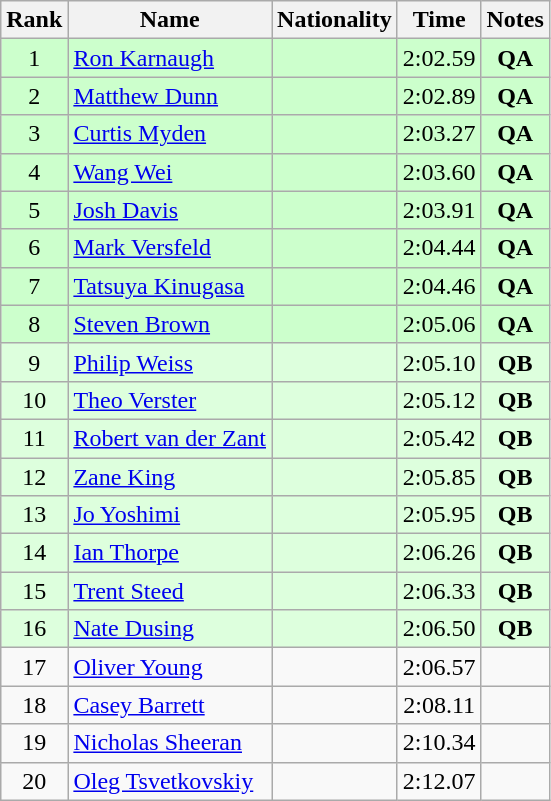<table class="wikitable sortable" style="text-align:center">
<tr>
<th>Rank</th>
<th>Name</th>
<th>Nationality</th>
<th>Time</th>
<th>Notes</th>
</tr>
<tr bgcolor=ccffcc>
<td>1</td>
<td align=left><a href='#'>Ron Karnaugh</a></td>
<td align=left></td>
<td>2:02.59</td>
<td><strong>QA</strong></td>
</tr>
<tr bgcolor=ccffcc>
<td>2</td>
<td align=left><a href='#'>Matthew Dunn</a></td>
<td align=left></td>
<td>2:02.89</td>
<td><strong>QA</strong></td>
</tr>
<tr bgcolor=ccffcc>
<td>3</td>
<td align=left><a href='#'>Curtis Myden</a></td>
<td align=left></td>
<td>2:03.27</td>
<td><strong>QA</strong></td>
</tr>
<tr bgcolor=ccffcc>
<td>4</td>
<td align=left><a href='#'>Wang Wei</a></td>
<td align=left></td>
<td>2:03.60</td>
<td><strong>QA</strong></td>
</tr>
<tr bgcolor=ccffcc>
<td>5</td>
<td align=left><a href='#'>Josh Davis</a></td>
<td align=left></td>
<td>2:03.91</td>
<td><strong>QA</strong></td>
</tr>
<tr bgcolor=ccffcc>
<td>6</td>
<td align=left><a href='#'>Mark Versfeld</a></td>
<td align=left></td>
<td>2:04.44</td>
<td><strong>QA</strong></td>
</tr>
<tr bgcolor=ccffcc>
<td>7</td>
<td align=left><a href='#'>Tatsuya Kinugasa</a></td>
<td align=left></td>
<td>2:04.46</td>
<td><strong>QA</strong></td>
</tr>
<tr bgcolor=ccffcc>
<td>8</td>
<td align=left><a href='#'>Steven Brown</a></td>
<td align=left></td>
<td>2:05.06</td>
<td><strong>QA</strong></td>
</tr>
<tr bgcolor=ddffdd>
<td>9</td>
<td align=left><a href='#'>Philip Weiss</a></td>
<td align=left></td>
<td>2:05.10</td>
<td><strong>QB</strong></td>
</tr>
<tr bgcolor=ddffdd>
<td>10</td>
<td align=left><a href='#'>Theo Verster</a></td>
<td align=left></td>
<td>2:05.12</td>
<td><strong>QB</strong></td>
</tr>
<tr bgcolor=ddffdd>
<td>11</td>
<td align=left><a href='#'>Robert van der Zant</a></td>
<td align=left></td>
<td>2:05.42</td>
<td><strong>QB</strong></td>
</tr>
<tr bgcolor=ddffdd>
<td>12</td>
<td align=left><a href='#'>Zane King</a></td>
<td align=left></td>
<td>2:05.85</td>
<td><strong>QB</strong></td>
</tr>
<tr bgcolor=ddffdd>
<td>13</td>
<td align=left><a href='#'>Jo Yoshimi</a></td>
<td align=left></td>
<td>2:05.95</td>
<td><strong>QB</strong></td>
</tr>
<tr bgcolor=ddffdd>
<td>14</td>
<td align=left><a href='#'>Ian Thorpe</a></td>
<td align=left></td>
<td>2:06.26</td>
<td><strong>QB</strong></td>
</tr>
<tr bgcolor=ddffdd>
<td>15</td>
<td align=left><a href='#'>Trent Steed</a></td>
<td align=left></td>
<td>2:06.33</td>
<td><strong>QB</strong></td>
</tr>
<tr bgcolor=ddffdd>
<td>16</td>
<td align=left><a href='#'>Nate Dusing</a></td>
<td align=left></td>
<td>2:06.50</td>
<td><strong>QB</strong></td>
</tr>
<tr>
<td>17</td>
<td align=left><a href='#'>Oliver Young</a></td>
<td align=left></td>
<td>2:06.57</td>
<td></td>
</tr>
<tr>
<td>18</td>
<td align=left><a href='#'>Casey Barrett</a></td>
<td align=left></td>
<td>2:08.11</td>
<td></td>
</tr>
<tr>
<td>19</td>
<td align=left><a href='#'>Nicholas Sheeran</a></td>
<td align=left></td>
<td>2:10.34</td>
<td></td>
</tr>
<tr>
<td>20</td>
<td align=left><a href='#'>Oleg Tsvetkovskiy</a></td>
<td align=left></td>
<td>2:12.07</td>
<td></td>
</tr>
</table>
